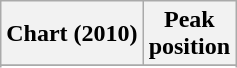<table class="wikitable sortable plainrowheaders" style="text-align:center">
<tr>
<th scope="col">Chart (2010)</th>
<th scope="col">Peak<br> position</th>
</tr>
<tr>
</tr>
<tr>
</tr>
</table>
